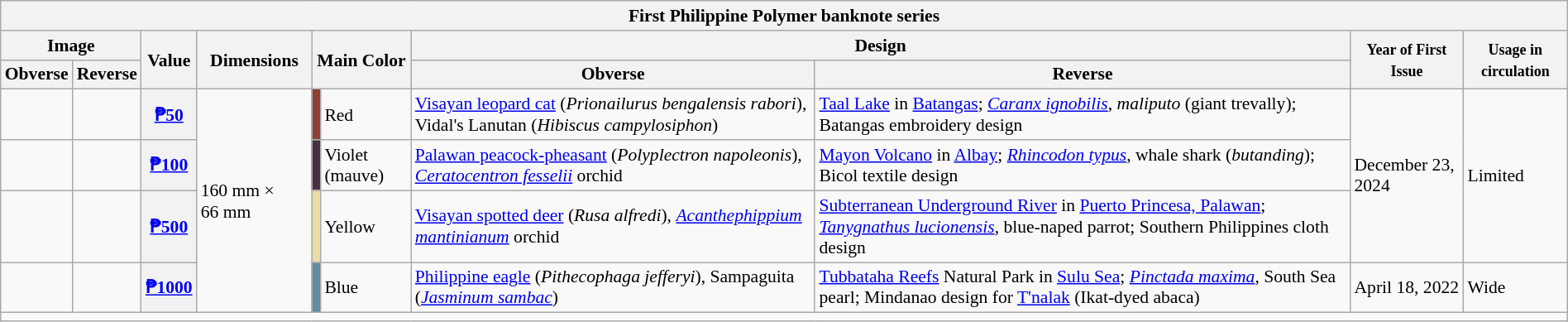<table class="wikitable" style="margin:auto; font-size:90%;">
<tr>
<th colspan="10">First Philippine Polymer banknote series</th>
</tr>
<tr>
<th colspan="2">Image</th>
<th rowspan="2">Value</th>
<th rowspan="2">Dimensions</th>
<th colspan="2" rowspan="2">Main Color</th>
<th colspan="2">Design</th>
<th rowspan="2"><small>Year of First Issue</small></th>
<th rowspan="2"><small>Usage in circulation</small></th>
</tr>
<tr>
<th>Obverse</th>
<th>Reverse</th>
<th>Obverse</th>
<th>Reverse</th>
</tr>
<tr>
<td style="text-align:center;"></td>
<td style="text-align:center;"></td>
<th><a href='#'>₱50</a></th>
<td rowspan="4">160 mm × 66 mm</td>
<td style="text-align:center; background:#8F4034;"></td>
<td>Red</td>
<td><a href='#'>Visayan leopard cat</a> (<em>Prionailurus bengalensis rabori</em>), Vidal's Lanutan (<em>Hibiscus campylosiphon</em>)</td>
<td><a href='#'>Taal Lake</a> in <a href='#'>Batangas</a>; <em><a href='#'>Caranx ignobilis</a></em>, <em>maliputo</em> (giant trevally); Batangas embroidery design</td>
<td rowspan="3">December 23, 2024</td>
<td rowspan="3">Limited</td>
</tr>
<tr>
<td style="text-align:center;"></td>
<td style="text-align:center;"></td>
<th><a href='#'>₱100</a></th>
<td style="text-align:center; background:#463041;"></td>
<td>Violet (mauve)</td>
<td><a href='#'>Palawan peacock-pheasant</a> (<em>Polyplectron napoleonis</em>), <a href='#'><em>Ceratocentron fesselii</em></a> orchid</td>
<td><a href='#'>Mayon Volcano</a> in <a href='#'>Albay</a>; <em><a href='#'>Rhincodon typus</a></em>, whale shark (<em>butanding</em>); Bicol textile design</td>
</tr>
<tr>
<td style="text-align:center;"></td>
<td style="text-align:center;"></td>
<th><a href='#'>₱500</a></th>
<td style="text-align:center; background:#eedba3;"></td>
<td>Yellow</td>
<td><a href='#'>Visayan spotted deer</a> (<em>Rusa alfredi</em>), <a href='#'><em>Acanthephippium mantinianum</em></a> orchid</td>
<td><a href='#'>Subterranean Underground River</a> in <a href='#'>Puerto Princesa, Palawan</a>; <em><a href='#'>Tanygnathus lucionensis</a></em>, blue-naped parrot; Southern Philippines cloth design</td>
</tr>
<tr>
<td style="text-align:center;"></td>
<td style="text-align:center;"></td>
<th><a href='#'>₱1000</a></th>
<td style="text-align:center; background:#618ba3;"></td>
<td>Blue</td>
<td><a href='#'>Philippine eagle</a> (<em>Pithecophaga jefferyi</em>), Sampaguita (<em><a href='#'>Jasminum sambac</a></em>)</td>
<td><a href='#'>Tubbataha Reefs</a> Natural Park in <a href='#'>Sulu Sea</a>; <em><a href='#'>Pinctada maxima</a></em>, South Sea pearl; Mindanao design for <a href='#'>T'nalak</a> (Ikat-dyed abaca)</td>
<td>April 18, 2022</td>
<td>Wide</td>
</tr>
<tr>
<td colspan="10"></td>
</tr>
</table>
